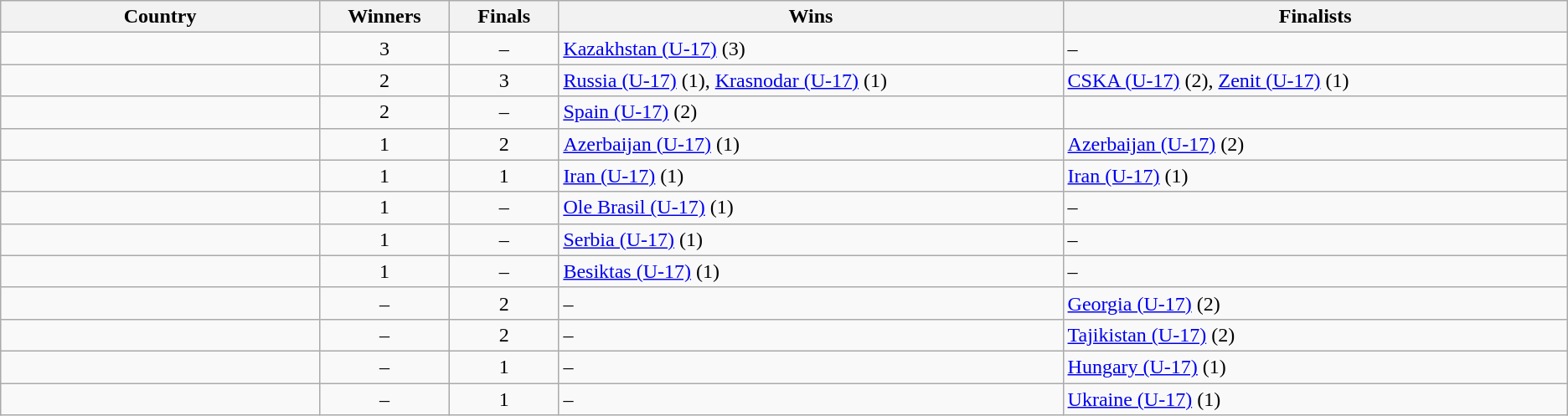<table class="wikitable sortable">
<tr>
<th width=5%>Country</th>
<th width=1%>Winners</th>
<th width=1%>Finals</th>
<th width=8%>Wins</th>
<th width=8%>Finalists</th>
</tr>
<tr>
<td></td>
<td align=center>3</td>
<td align=center>–</td>
<td><a href='#'>Kazakhstan (U-17)</a> (3)</td>
<td>–</td>
</tr>
<tr>
<td></td>
<td align=center>2</td>
<td align=center>3</td>
<td><a href='#'>Russia (U-17)</a> (1), <a href='#'>Krasnodar (U-17)</a> (1)</td>
<td><a href='#'>CSKA (U-17)</a> (2), <a href='#'>Zenit (U-17)</a> (1)</td>
</tr>
<tr>
<td></td>
<td align=center>2</td>
<td align=center>–</td>
<td><a href='#'>Spain (U-17)</a> (2)</td>
</tr>
<tr>
<td></td>
<td align=center>1</td>
<td align=center>2</td>
<td><a href='#'>Azerbaijan (U-17)</a> (1)</td>
<td><a href='#'>Azerbaijan (U-17)</a> (2)</td>
</tr>
<tr>
<td></td>
<td align=center>1</td>
<td align=center>1</td>
<td><a href='#'>Iran (U-17)</a> (1)</td>
<td><a href='#'>Iran (U-17)</a> (1)</td>
</tr>
<tr>
<td></td>
<td align=center>1</td>
<td align=center>–</td>
<td><a href='#'>Ole Brasil (U-17)</a> (1)</td>
<td>–</td>
</tr>
<tr>
<td></td>
<td align=center>1</td>
<td align=center>–</td>
<td><a href='#'>Serbia (U-17)</a> (1)</td>
<td>–</td>
</tr>
<tr>
<td></td>
<td align=center>1</td>
<td align=center>–</td>
<td><a href='#'>Besiktas (U-17)</a> (1)</td>
<td>–</td>
</tr>
<tr>
<td></td>
<td align=center>–</td>
<td align=center>2</td>
<td>–</td>
<td><a href='#'>Georgia (U-17)</a> (2)</td>
</tr>
<tr>
<td></td>
<td align=center>–</td>
<td align=center>2</td>
<td>–</td>
<td><a href='#'>Tajikistan (U-17)</a> (2)</td>
</tr>
<tr>
<td></td>
<td align=center>–</td>
<td align=center>1</td>
<td>–</td>
<td><a href='#'>Hungary (U-17)</a> (1)</td>
</tr>
<tr>
<td></td>
<td align=center>–</td>
<td align=center>1</td>
<td>–</td>
<td><a href='#'>Ukraine (U-17)</a> (1)</td>
</tr>
</table>
